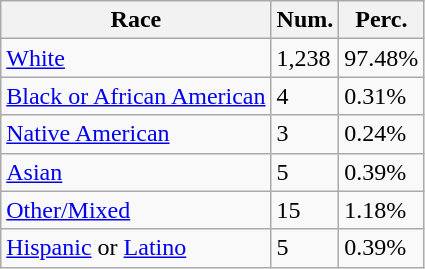<table class="wikitable">
<tr>
<th>Race</th>
<th>Num.</th>
<th>Perc.</th>
</tr>
<tr>
<td><a href='#'>White</a></td>
<td>1,238</td>
<td>97.48%</td>
</tr>
<tr>
<td><a href='#'>Black or African American</a></td>
<td>4</td>
<td>0.31%</td>
</tr>
<tr>
<td><a href='#'>Native American</a></td>
<td>3</td>
<td>0.24%</td>
</tr>
<tr>
<td><a href='#'>Asian</a></td>
<td>5</td>
<td>0.39%</td>
</tr>
<tr>
<td><a href='#'>Other/Mixed</a></td>
<td>15</td>
<td>1.18%</td>
</tr>
<tr>
<td><a href='#'>Hispanic</a> or <a href='#'>Latino</a></td>
<td>5</td>
<td>0.39%</td>
</tr>
</table>
